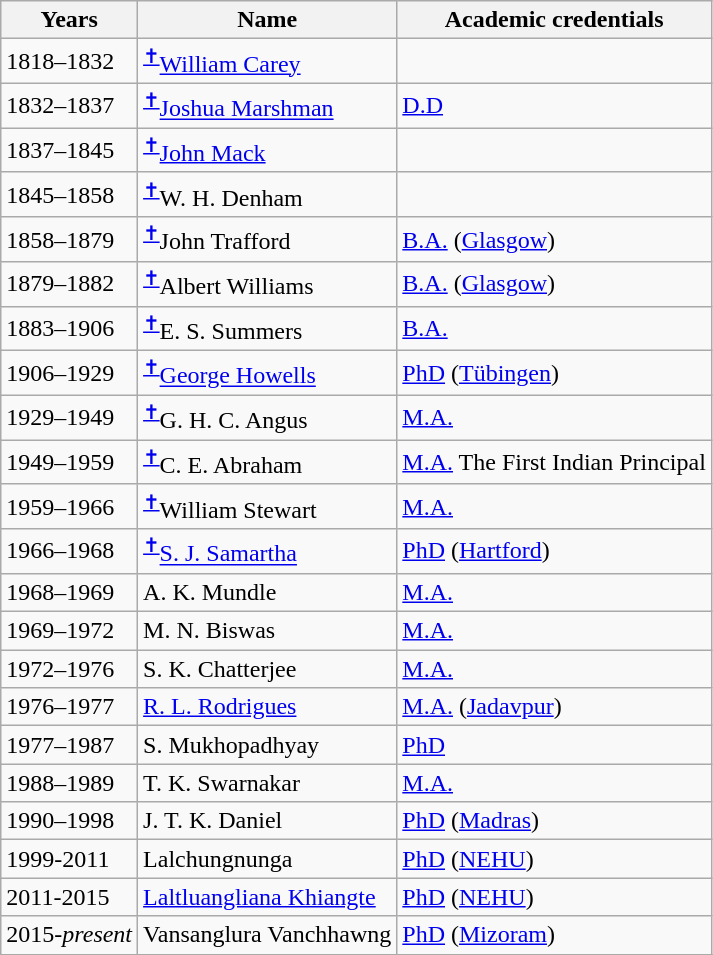<table class="wikitable mw-collapsible">
<tr>
<th>Years</th>
<th>Name</th>
<th>Academic credentials</th>
</tr>
<tr>
<td>1818–1832</td>
<td><sup><a href='#'>✝</a></sup><a href='#'>William Carey</a></td>
<td></td>
</tr>
<tr>
<td>1832–1837</td>
<td><sup><a href='#'>✝</a></sup><a href='#'>Joshua Marshman</a></td>
<td><a href='#'>D.D</a></td>
</tr>
<tr>
<td>1837–1845</td>
<td><sup><a href='#'>✝</a></sup><a href='#'>John Mack</a></td>
<td></td>
</tr>
<tr>
<td>1845–1858</td>
<td><sup><a href='#'>✝</a></sup>W. H. Denham</td>
<td></td>
</tr>
<tr>
<td>1858–1879</td>
<td><sup><a href='#'>✝</a></sup>John Trafford</td>
<td><a href='#'>B.A.</a> (<a href='#'>Glasgow</a>)</td>
</tr>
<tr>
<td>1879–1882</td>
<td><sup><a href='#'>✝</a></sup>Albert Williams</td>
<td><a href='#'>B.A.</a> (<a href='#'>Glasgow</a>)</td>
</tr>
<tr>
<td>1883–1906</td>
<td><sup><a href='#'>✝</a></sup>E. S. Summers</td>
<td><a href='#'>B.A.</a></td>
</tr>
<tr>
<td>1906–1929</td>
<td><sup><a href='#'>✝</a></sup><a href='#'>George Howells</a></td>
<td><a href='#'>PhD</a> (<a href='#'>Tübingen</a>)</td>
</tr>
<tr>
<td>1929–1949</td>
<td><sup><a href='#'>✝</a></sup>G. H. C. Angus</td>
<td><a href='#'>M.A.</a></td>
</tr>
<tr>
<td>1949–1959</td>
<td><sup><a href='#'>✝</a></sup>C. E. Abraham</td>
<td><a href='#'>M.A.</a> The First Indian Principal</td>
</tr>
<tr>
<td>1959–1966</td>
<td><sup><a href='#'>✝</a></sup>William Stewart</td>
<td><a href='#'>M.A.</a></td>
</tr>
<tr>
<td>1966–1968</td>
<td><sup><a href='#'>✝</a></sup><a href='#'>S. J. Samartha</a></td>
<td><a href='#'>PhD</a> (<a href='#'>Hartford</a>)</td>
</tr>
<tr>
<td>1968–1969</td>
<td>A. K. Mundle</td>
<td><a href='#'>M.A.</a></td>
</tr>
<tr>
<td>1969–1972</td>
<td>M. N. Biswas</td>
<td><a href='#'>M.A.</a></td>
</tr>
<tr>
<td>1972–1976</td>
<td>S. K. Chatterjee</td>
<td><a href='#'>M.A.</a></td>
</tr>
<tr>
<td>1976–1977</td>
<td><a href='#'>R. L. Rodrigues</a></td>
<td><a href='#'>M.A.</a> (<a href='#'>Jadavpur</a>)</td>
</tr>
<tr>
<td>1977–1987</td>
<td>S. Mukhopadhyay</td>
<td><a href='#'>PhD</a></td>
</tr>
<tr>
<td>1988–1989</td>
<td>T. K. Swarnakar</td>
<td><a href='#'>M.A.</a></td>
</tr>
<tr>
<td>1990–1998</td>
<td>J. T. K. Daniel</td>
<td><a href='#'>PhD</a> (<a href='#'>Madras</a>)</td>
</tr>
<tr>
<td>1999-2011</td>
<td>Lalchungnunga</td>
<td><a href='#'>PhD</a> (<a href='#'>NEHU</a>)</td>
</tr>
<tr>
<td>2011-2015</td>
<td><a href='#'>Laltluangliana Khiangte</a></td>
<td><a href='#'>PhD</a> (<a href='#'>NEHU</a>)</td>
</tr>
<tr>
<td>2015-<em>present</em></td>
<td>Vansanglura Vanchhawng</td>
<td><a href='#'>PhD</a> (<a href='#'>Mizoram</a>)</td>
</tr>
<tr>
</tr>
</table>
